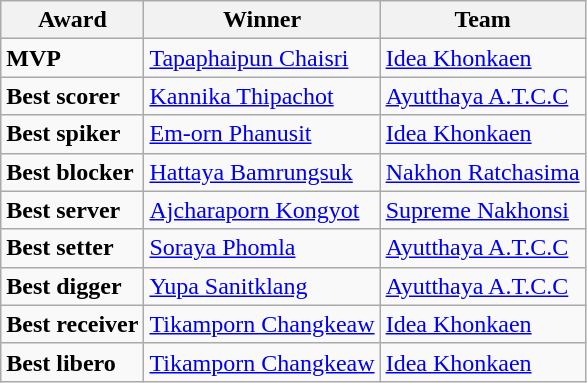<table class=wikitable>
<tr>
<th>Award</th>
<th>Winner</th>
<th>Team</th>
</tr>
<tr>
<td><strong>MVP</strong></td>
<td> <a href='#'>Tapaphaipun Chaisri</a></td>
<td><a href='#'>Idea Khonkaen</a></td>
</tr>
<tr>
<td><strong>Best scorer</strong></td>
<td> <a href='#'>Kannika Thipachot</a></td>
<td><a href='#'>Ayutthaya A.T.C.C</a></td>
</tr>
<tr>
<td><strong>Best spiker</strong></td>
<td> <a href='#'>Em-orn Phanusit</a></td>
<td><a href='#'>Idea Khonkaen</a></td>
</tr>
<tr>
<td><strong>Best blocker</strong></td>
<td> <a href='#'>Hattaya Bamrungsuk</a></td>
<td><a href='#'>Nakhon Ratchasima</a></td>
</tr>
<tr>
<td><strong>Best server</strong></td>
<td> <a href='#'>Ajcharaporn Kongyot</a></td>
<td><a href='#'>Supreme Nakhonsi</a></td>
</tr>
<tr>
<td><strong>Best setter</strong></td>
<td> <a href='#'>Soraya Phomla</a></td>
<td><a href='#'>Ayutthaya A.T.C.C</a></td>
</tr>
<tr>
<td><strong>Best digger</strong></td>
<td> <a href='#'>Yupa Sanitklang</a></td>
<td><a href='#'>Ayutthaya A.T.C.C</a></td>
</tr>
<tr>
<td><strong>Best receiver</strong></td>
<td> <a href='#'>Tikamporn Changkeaw</a></td>
<td><a href='#'>Idea Khonkaen</a></td>
</tr>
<tr>
<td><strong>Best libero</strong></td>
<td> <a href='#'>Tikamporn Changkeaw</a></td>
<td><a href='#'>Idea Khonkaen</a></td>
</tr>
</table>
